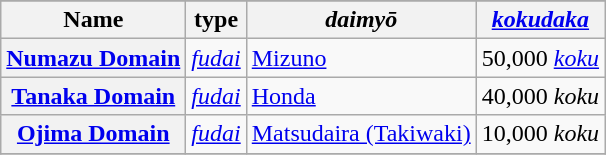<table class="wikitable plainrowheaders">
<tr>
</tr>
<tr>
<th scope="col">Name</th>
<th scope="col">type</th>
<th scope="col"><em>daimyō</em></th>
<th scope="col"><em><a href='#'>kokudaka</a></em></th>
</tr>
<tr>
<th scope="row"><a href='#'>Numazu Domain</a></th>
<td><em><a href='#'>fudai</a></em></td>
<td><a href='#'>Mizuno</a></td>
<td>50,000 <em><a href='#'>koku</a></em></td>
</tr>
<tr>
<th scope="row"><a href='#'>Tanaka Domain</a></th>
<td><em><a href='#'>fudai</a></em></td>
<td><a href='#'>Honda</a></td>
<td>40,000 <em>koku</em></td>
</tr>
<tr>
<th scope="row"><a href='#'>Ojima Domain</a></th>
<td><em><a href='#'>fudai</a></em></td>
<td><a href='#'>Matsudaira (Takiwaki)</a></td>
<td>10,000 <em>koku</em></td>
</tr>
<tr>
</tr>
</table>
